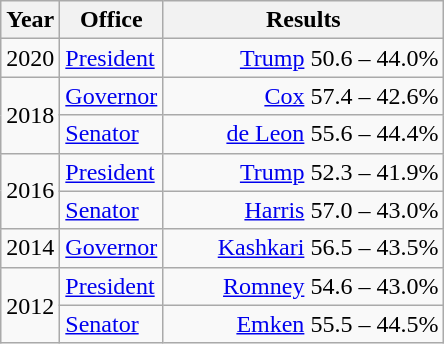<table class=wikitable>
<tr>
<th width="30">Year</th>
<th width="60">Office</th>
<th width="180">Results</th>
</tr>
<tr>
<td rowspan="1">2020</td>
<td><a href='#'>President</a></td>
<td align="right" ><a href='#'>Trump</a> 50.6 – 44.0%</td>
</tr>
<tr>
<td rowspan="2">2018</td>
<td><a href='#'>Governor</a></td>
<td align="right" ><a href='#'>Cox</a> 57.4 – 42.6%</td>
</tr>
<tr>
<td><a href='#'>Senator</a></td>
<td align="right" ><a href='#'>de Leon</a> 55.6 – 44.4%</td>
</tr>
<tr>
<td rowspan="2">2016</td>
<td><a href='#'>President</a></td>
<td align="right" ><a href='#'>Trump</a> 52.3 – 41.9%</td>
</tr>
<tr>
<td><a href='#'>Senator</a></td>
<td align="right" ><a href='#'>Harris</a> 57.0 – 43.0%</td>
</tr>
<tr>
<td>2014</td>
<td><a href='#'>Governor</a></td>
<td align="right" ><a href='#'>Kashkari</a> 56.5 – 43.5%</td>
</tr>
<tr>
<td rowspan="2">2012</td>
<td><a href='#'>President</a></td>
<td align="right" ><a href='#'>Romney</a> 54.6 – 43.0%</td>
</tr>
<tr>
<td><a href='#'>Senator</a></td>
<td align="right" ><a href='#'>Emken</a> 55.5 – 44.5%</td>
</tr>
</table>
